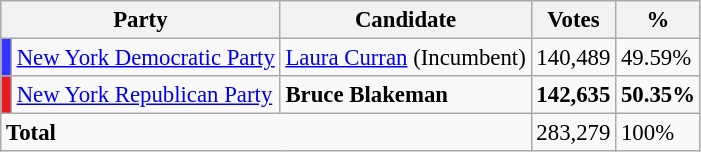<table class="wikitable" style="font-size: 95%">
<tr>
<th colspan="2">Party</th>
<th>Candidate</th>
<th>Votes</th>
<th>%</th>
</tr>
<tr>
<td bgcolor="#3333FF"></td>
<td><a href='#'>New York Democratic Party</a></td>
<td><a href='#'>Laura Curran</a> (Incumbent)</td>
<td>140,489</td>
<td>49.59%</td>
</tr>
<tr>
<td bgcolor="#E81B23"></td>
<td><a href='#'>New York Republican Party</a></td>
<td><strong>Bruce Blakeman</strong></td>
<td><strong>142,635</strong></td>
<td><strong>50.35%</strong></td>
</tr>
<tr>
<td colspan="3"><strong>Total</strong></td>
<td>283,279</td>
<td>100%</td>
</tr>
</table>
